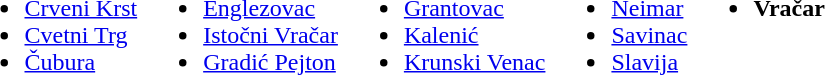<table>
<tr valign=top>
<td><br><ul><li><a href='#'>Crveni Krst</a></li><li><a href='#'>Cvetni Trg</a></li><li><a href='#'>Čubura</a></li></ul></td>
<td><br><ul><li><a href='#'>Englezovac</a></li><li><a href='#'>Istočni Vračar</a></li><li><a href='#'>Gradić Pejton</a></li></ul></td>
<td><br><ul><li><a href='#'>Grantovac</a></li><li><a href='#'>Kalenić</a></li><li><a href='#'>Krunski Venac</a></li></ul></td>
<td><br><ul><li><a href='#'>Neimar</a></li><li><a href='#'>Savinac</a></li><li><a href='#'>Slavija</a></li></ul></td>
<td><br><ul><li><strong>Vračar</strong></li></ul></td>
</tr>
</table>
